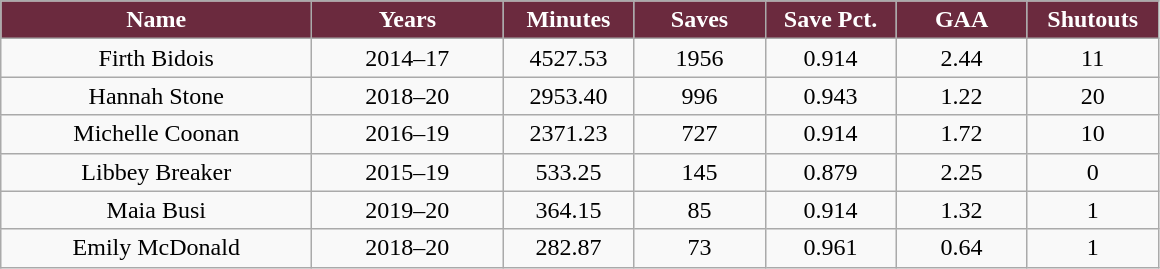<table class="wikitable">
<tr align="center"  style=" background:#6B2A3E; color:#ffffff;">
<td ! scope="col" width="200px"><strong>Name</strong></td>
<td ! scope="col" width="120px"><strong>Years</strong></td>
<td ! scope="col" width="80px"><strong>Minutes</strong></td>
<td ! scope="col" width="80px"><strong>Saves</strong></td>
<td ! scope="col" width="80px"><strong>Save Pct.</strong></td>
<td ! scope="col" width="80px"><strong>GAA</strong></td>
<td ! scope="col" width="80px"><strong>Shutouts</strong></td>
</tr>
<tr align="center" bgcolor="">
<td>Firth Bidois</td>
<td>2014–17</td>
<td>4527.53</td>
<td>1956</td>
<td>0.914</td>
<td>2.44</td>
<td>11</td>
</tr>
<tr align="center" bgcolor="">
<td>Hannah Stone</td>
<td>2018–20</td>
<td>2953.40</td>
<td>996</td>
<td>0.943</td>
<td>1.22</td>
<td>20</td>
</tr>
<tr align="center" bgcolor="">
<td>Michelle Coonan</td>
<td>2016–19</td>
<td>2371.23</td>
<td>727</td>
<td>0.914</td>
<td>1.72</td>
<td>10</td>
</tr>
<tr align="center" bgcolor="">
<td>Libbey Breaker</td>
<td>2015–19</td>
<td>533.25</td>
<td>145</td>
<td>0.879</td>
<td>2.25</td>
<td>0</td>
</tr>
<tr align="center" bgcolor="">
<td>Maia Busi</td>
<td>2019–20</td>
<td>364.15</td>
<td>85</td>
<td>0.914</td>
<td>1.32</td>
<td>1</td>
</tr>
<tr align="center" bgcolor="">
<td>Emily McDonald</td>
<td>2018–20</td>
<td>282.87</td>
<td>73</td>
<td>0.961</td>
<td>0.64</td>
<td>1</td>
</tr>
</table>
